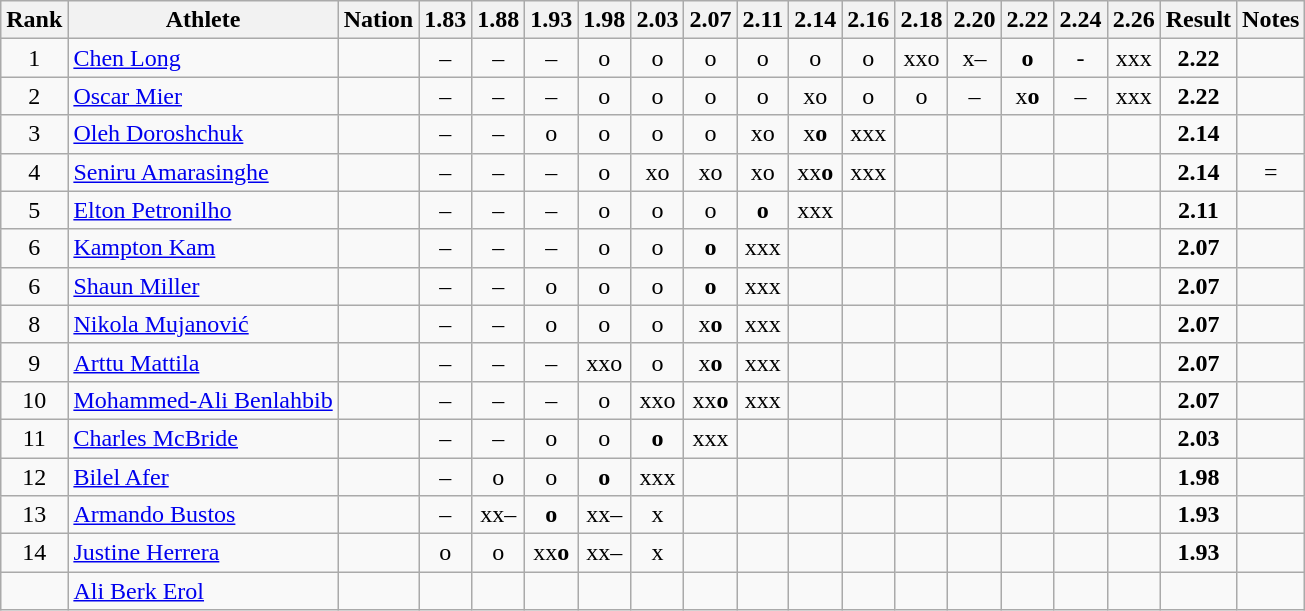<table class="wikitable sortable" style="text-align:center">
<tr>
<th>Rank</th>
<th>Athlete</th>
<th>Nation</th>
<th>1.83</th>
<th>1.88</th>
<th>1.93</th>
<th>1.98</th>
<th>2.03</th>
<th>2.07</th>
<th>2.11</th>
<th>2.14</th>
<th>2.16</th>
<th>2.18</th>
<th>2.20</th>
<th>2.22</th>
<th>2.24</th>
<th>2.26</th>
<th>Result</th>
<th>Notes</th>
</tr>
<tr>
<td>1</td>
<td align=left><a href='#'>Chen Long</a></td>
<td align=left></td>
<td>–</td>
<td>–</td>
<td>–</td>
<td>o</td>
<td>o</td>
<td>o</td>
<td>o</td>
<td>o</td>
<td>o</td>
<td>xxo</td>
<td>x–</td>
<td><strong>o</strong></td>
<td>-</td>
<td>xxx</td>
<td><strong>2.22</strong></td>
<td></td>
</tr>
<tr>
<td>2</td>
<td align=left><a href='#'>Oscar Mier</a></td>
<td align=left></td>
<td>–</td>
<td>–</td>
<td>–</td>
<td>o</td>
<td>o</td>
<td>o</td>
<td>o</td>
<td>xo</td>
<td>o</td>
<td>o</td>
<td>–</td>
<td>x<strong>o</strong></td>
<td>–</td>
<td>xxx</td>
<td><strong>2.22</strong></td>
<td></td>
</tr>
<tr>
<td>3</td>
<td align=left><a href='#'>Oleh Doroshchuk</a></td>
<td align=left></td>
<td>–</td>
<td>–</td>
<td>o</td>
<td>o</td>
<td>o</td>
<td>o</td>
<td>xo</td>
<td>x<strong>o</strong></td>
<td>xxx</td>
<td></td>
<td></td>
<td></td>
<td></td>
<td></td>
<td><strong>2.14</strong></td>
<td></td>
</tr>
<tr>
<td>4</td>
<td align=left><a href='#'>Seniru Amarasinghe</a></td>
<td align=left></td>
<td>–</td>
<td>–</td>
<td>–</td>
<td>o</td>
<td>xo</td>
<td>xo</td>
<td>xo</td>
<td>xx<strong>o</strong></td>
<td>xxx</td>
<td></td>
<td></td>
<td></td>
<td></td>
<td></td>
<td><strong>2.14</strong></td>
<td>=</td>
</tr>
<tr>
<td>5</td>
<td align=left><a href='#'>Elton Petronilho</a></td>
<td align=left></td>
<td>–</td>
<td>–</td>
<td>–</td>
<td>o</td>
<td>o</td>
<td>o</td>
<td><strong>o</strong></td>
<td>xxx</td>
<td></td>
<td></td>
<td></td>
<td></td>
<td></td>
<td></td>
<td><strong>2.11</strong></td>
<td></td>
</tr>
<tr>
<td>6</td>
<td align=left><a href='#'>Kampton Kam</a></td>
<td align=left></td>
<td>–</td>
<td>–</td>
<td>–</td>
<td>o</td>
<td>o</td>
<td><strong>o</strong></td>
<td>xxx</td>
<td></td>
<td></td>
<td></td>
<td></td>
<td></td>
<td></td>
<td></td>
<td><strong>2.07</strong></td>
<td></td>
</tr>
<tr>
<td>6</td>
<td align=left><a href='#'>Shaun Miller</a></td>
<td align=left></td>
<td>–</td>
<td>–</td>
<td>o</td>
<td>o</td>
<td>o</td>
<td><strong>o</strong></td>
<td>xxx</td>
<td></td>
<td></td>
<td></td>
<td></td>
<td></td>
<td></td>
<td></td>
<td><strong>2.07</strong></td>
<td></td>
</tr>
<tr>
<td>8</td>
<td align=left><a href='#'>Nikola Mujanović</a></td>
<td align=left></td>
<td>–</td>
<td>–</td>
<td>o</td>
<td>o</td>
<td>o</td>
<td>x<strong>o</strong></td>
<td>xxx</td>
<td></td>
<td></td>
<td></td>
<td></td>
<td></td>
<td></td>
<td></td>
<td><strong>2.07</strong></td>
<td></td>
</tr>
<tr>
<td>9</td>
<td align=left><a href='#'>Arttu Mattila</a></td>
<td align=left></td>
<td>–</td>
<td>–</td>
<td>–</td>
<td>xxo</td>
<td>o</td>
<td>x<strong>o</strong></td>
<td>xxx</td>
<td></td>
<td></td>
<td></td>
<td></td>
<td></td>
<td></td>
<td></td>
<td><strong>2.07</strong></td>
<td></td>
</tr>
<tr>
<td>10</td>
<td align=left><a href='#'>Mohammed-Ali Benlahbib</a></td>
<td align=left></td>
<td>–</td>
<td>–</td>
<td>–</td>
<td>o</td>
<td>xxo</td>
<td>xx<strong>o</strong></td>
<td>xxx</td>
<td></td>
<td></td>
<td></td>
<td></td>
<td></td>
<td></td>
<td></td>
<td><strong>2.07</strong></td>
<td></td>
</tr>
<tr>
<td>11</td>
<td align=left><a href='#'>Charles McBride</a></td>
<td align=left></td>
<td>–</td>
<td>–</td>
<td>o</td>
<td>o</td>
<td><strong>o</strong></td>
<td>xxx</td>
<td></td>
<td></td>
<td></td>
<td></td>
<td></td>
<td></td>
<td></td>
<td></td>
<td><strong>2.03</strong></td>
<td></td>
</tr>
<tr>
<td>12</td>
<td align=left><a href='#'>Bilel Afer</a></td>
<td align=left></td>
<td>–</td>
<td>o</td>
<td>o</td>
<td><strong>o</strong></td>
<td>xxx</td>
<td></td>
<td></td>
<td></td>
<td></td>
<td></td>
<td></td>
<td></td>
<td></td>
<td></td>
<td><strong>1.98</strong></td>
<td></td>
</tr>
<tr>
<td>13</td>
<td align=left><a href='#'>Armando Bustos</a></td>
<td align=left></td>
<td>–</td>
<td>xx–</td>
<td><strong>o</strong></td>
<td>xx–</td>
<td>x</td>
<td></td>
<td></td>
<td></td>
<td></td>
<td></td>
<td></td>
<td></td>
<td></td>
<td></td>
<td><strong>1.93</strong></td>
<td></td>
</tr>
<tr>
<td>14</td>
<td align=left><a href='#'>Justine Herrera</a></td>
<td align=left></td>
<td>o</td>
<td>o</td>
<td>xx<strong>o</strong></td>
<td>xx–</td>
<td>x</td>
<td></td>
<td></td>
<td></td>
<td></td>
<td></td>
<td></td>
<td></td>
<td></td>
<td></td>
<td><strong>1.93</strong></td>
<td></td>
</tr>
<tr>
<td></td>
<td align=left><a href='#'>Ali Berk Erol</a></td>
<td align=left></td>
<td></td>
<td></td>
<td></td>
<td></td>
<td></td>
<td></td>
<td></td>
<td></td>
<td></td>
<td></td>
<td></td>
<td></td>
<td></td>
<td></td>
<td><strong></strong></td>
<td></td>
</tr>
</table>
